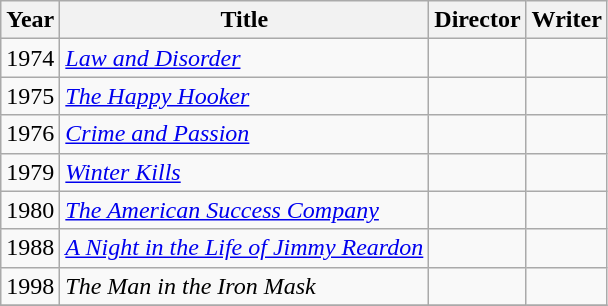<table class="wikitable">
<tr>
<th>Year</th>
<th>Title</th>
<th>Director</th>
<th>Writer</th>
</tr>
<tr>
<td>1974</td>
<td><em><a href='#'>Law and Disorder</a></em></td>
<td></td>
<td></td>
</tr>
<tr>
<td>1975</td>
<td><em><a href='#'>The Happy Hooker</a></em></td>
<td></td>
<td></td>
</tr>
<tr>
<td>1976</td>
<td><em><a href='#'>Crime and Passion</a></em></td>
<td></td>
<td></td>
</tr>
<tr>
<td>1979</td>
<td><em><a href='#'>Winter Kills</a></em></td>
<td></td>
<td></td>
</tr>
<tr>
<td>1980</td>
<td><em><a href='#'>The American Success Company</a></em></td>
<td></td>
<td></td>
</tr>
<tr>
<td>1988</td>
<td><em><a href='#'>A Night in the Life of Jimmy Reardon</a></em></td>
<td></td>
<td></td>
</tr>
<tr>
<td>1998</td>
<td><em>The Man in the Iron Mask</em></td>
<td></td>
<td></td>
</tr>
<tr>
</tr>
</table>
